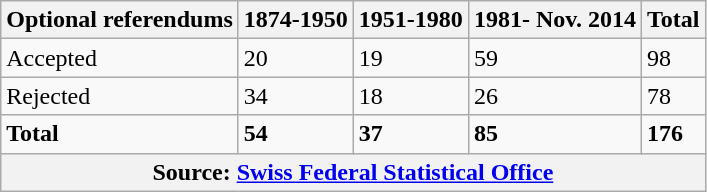<table class="wikitable">
<tr>
<th>Optional referendums</th>
<th>1874-1950</th>
<th>1951-1980</th>
<th>1981- Nov. 2014</th>
<th>Total</th>
</tr>
<tr>
<td> Accepted</td>
<td>20</td>
<td>19</td>
<td>59</td>
<td>98</td>
</tr>
<tr>
<td> Rejected</td>
<td>34</td>
<td>18</td>
<td>26</td>
<td>78</td>
</tr>
<tr>
<td><strong>Total</strong></td>
<td><strong>54</strong></td>
<td><strong>37</strong></td>
<td><strong>85</strong></td>
<td><strong>176</strong></td>
</tr>
<tr>
<th colspan="5">Source: <a href='#'>Swiss Federal Statistical Office</a></th>
</tr>
</table>
